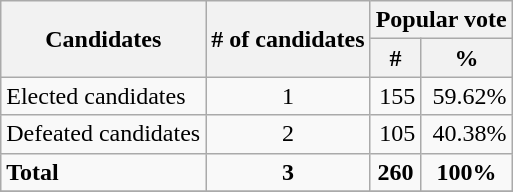<table class="wikitable">
<tr>
<th rowspan="2">Candidates</th>
<th rowspan="2"># of candidates</th>
<th colspan="2">Popular vote</th>
</tr>
<tr>
<th>#</th>
<th>%</th>
</tr>
<tr>
<td>Elected candidates</td>
<td align="center">1</td>
<td align="right">155</td>
<td align="right">59.62%</td>
</tr>
<tr>
<td>Defeated candidates</td>
<td align="center">2</td>
<td align="right">105</td>
<td align="right">40.38%</td>
</tr>
<tr>
<td><strong>Total</strong></td>
<td align="center"><strong>3</strong></td>
<td align="center"><strong>260</strong></td>
<td align="center"><strong>100%</strong></td>
</tr>
<tr>
</tr>
</table>
